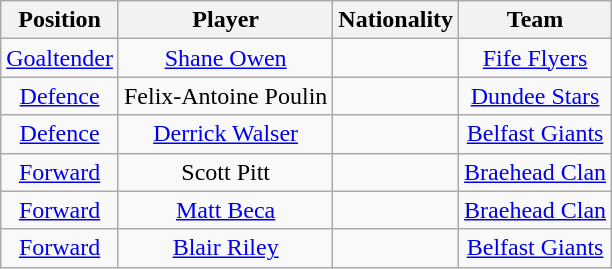<table class="wikitable">
<tr>
<th>Position</th>
<th>Player</th>
<th>Nationality</th>
<th>Team</th>
</tr>
<tr align="center">
<td><a href='#'>Goaltender</a></td>
<td><a href='#'>Shane Owen</a></td>
<td></td>
<td><a href='#'>Fife Flyers</a></td>
</tr>
<tr align="center">
<td><a href='#'>Defence</a></td>
<td>Felix-Antoine Poulin</td>
<td></td>
<td><a href='#'>Dundee Stars</a></td>
</tr>
<tr align="center">
<td><a href='#'>Defence</a></td>
<td><a href='#'>Derrick Walser</a></td>
<td></td>
<td><a href='#'>Belfast Giants</a></td>
</tr>
<tr align="center">
<td><a href='#'>Forward</a></td>
<td>Scott Pitt</td>
<td></td>
<td><a href='#'>Braehead Clan</a></td>
</tr>
<tr align="center">
<td><a href='#'>Forward</a></td>
<td><a href='#'>Matt Beca</a></td>
<td></td>
<td><a href='#'>Braehead Clan</a></td>
</tr>
<tr align="center">
<td><a href='#'>Forward</a></td>
<td><a href='#'>Blair Riley</a></td>
<td></td>
<td><a href='#'>Belfast Giants</a></td>
</tr>
</table>
